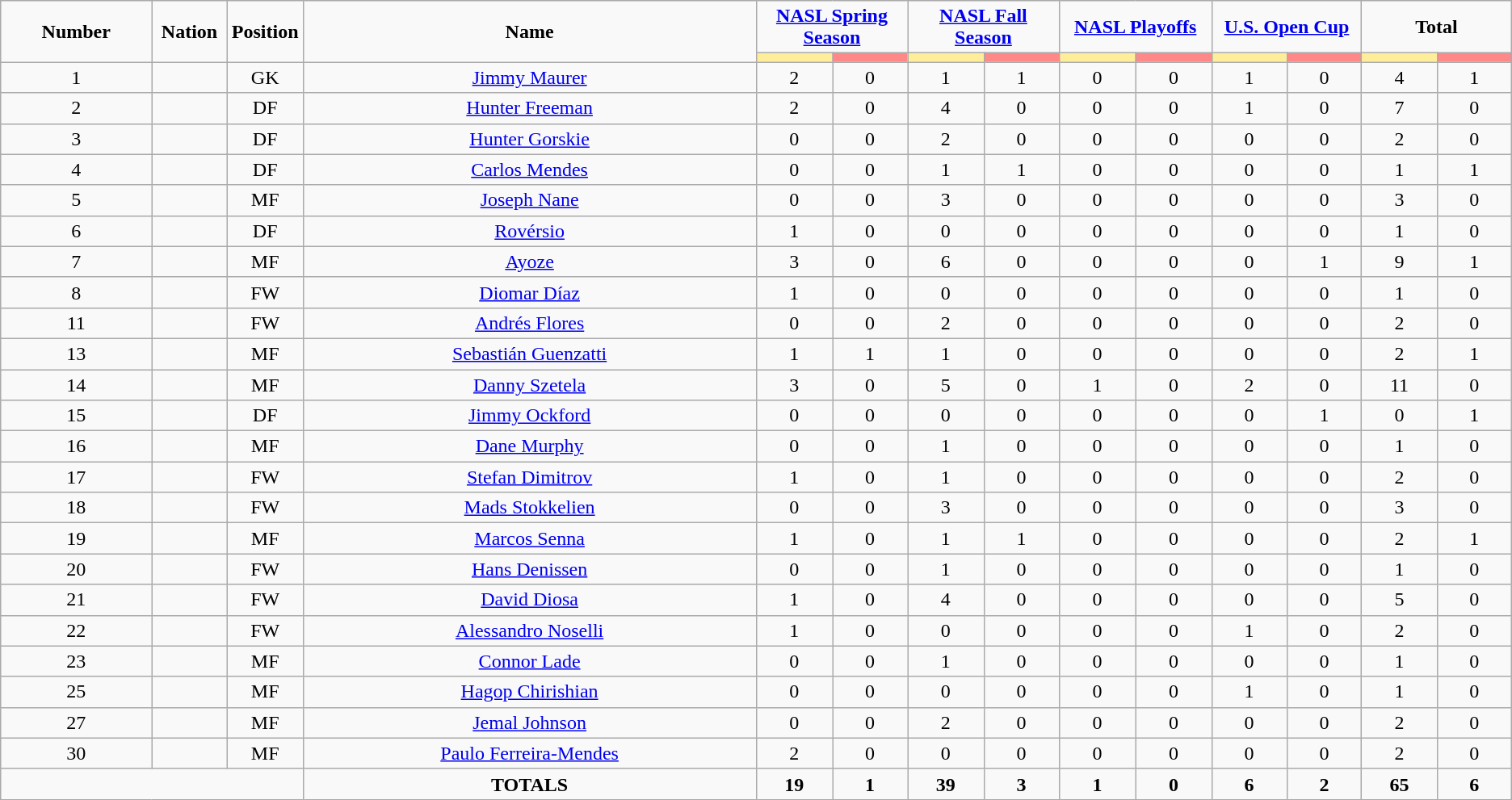<table class="wikitable" style="font-size: 100%; text-align: center;">
<tr>
<td rowspan="2" width="10%" align="center"><strong>Number</strong></td>
<td rowspan="2" width="5%" align="center"><strong>Nation</strong></td>
<td rowspan="2" width="5%" align="center"><strong>Position</strong></td>
<td rowspan="2" width="30%" align="center"><strong>Name</strong></td>
<td colspan="2" align="center"><strong><a href='#'>NASL Spring Season</a></strong></td>
<td colspan="2" align="center"><strong><a href='#'>NASL Fall Season</a></strong></td>
<td colspan="2" align="center"><strong><a href='#'>NASL Playoffs</a></strong></td>
<td colspan="2" align="center"><strong><a href='#'>U.S. Open Cup</a></strong></td>
<td colspan="2" align="center"><strong>Total</strong></td>
</tr>
<tr>
<th width=60 style="background: #FFEE99"></th>
<th width=60 style="background: #FF8888"></th>
<th width=60 style="background: #FFEE99"></th>
<th width=60 style="background: #FF8888"></th>
<th width=60 style="background: #FFEE99"></th>
<th width=60 style="background: #FF8888"></th>
<th width=60 style="background: #FFEE99"></th>
<th width=60 style="background: #FF8888"></th>
<th width=60 style="background: #FFEE99"></th>
<th width=60 style="background: #FF8888"></th>
</tr>
<tr>
<td>1</td>
<td></td>
<td>GK</td>
<td><a href='#'>Jimmy Maurer</a></td>
<td>2</td>
<td>0</td>
<td>1</td>
<td>1</td>
<td>0</td>
<td>0</td>
<td>1</td>
<td>0</td>
<td>4</td>
<td>1</td>
</tr>
<tr>
<td>2</td>
<td></td>
<td>DF</td>
<td><a href='#'>Hunter Freeman</a></td>
<td>2</td>
<td>0</td>
<td>4</td>
<td>0</td>
<td>0</td>
<td>0</td>
<td>1</td>
<td>0</td>
<td>7</td>
<td>0</td>
</tr>
<tr>
<td>3</td>
<td></td>
<td>DF</td>
<td><a href='#'>Hunter Gorskie</a></td>
<td>0</td>
<td>0</td>
<td>2</td>
<td>0</td>
<td>0</td>
<td>0</td>
<td>0</td>
<td>0</td>
<td>2</td>
<td>0</td>
</tr>
<tr>
<td>4</td>
<td></td>
<td>DF</td>
<td><a href='#'>Carlos Mendes</a></td>
<td>0</td>
<td>0</td>
<td>1</td>
<td>1</td>
<td>0</td>
<td>0</td>
<td>0</td>
<td>0</td>
<td>1</td>
<td>1</td>
</tr>
<tr>
<td>5</td>
<td></td>
<td>MF</td>
<td><a href='#'>Joseph Nane</a></td>
<td>0</td>
<td>0</td>
<td>3</td>
<td>0</td>
<td>0</td>
<td>0</td>
<td>0</td>
<td>0</td>
<td>3</td>
<td>0</td>
</tr>
<tr>
<td>6</td>
<td></td>
<td>DF</td>
<td><a href='#'>Rovérsio</a></td>
<td>1</td>
<td>0</td>
<td>0</td>
<td>0</td>
<td>0</td>
<td>0</td>
<td>0</td>
<td>0</td>
<td>1</td>
<td>0</td>
</tr>
<tr>
<td>7</td>
<td></td>
<td>MF</td>
<td><a href='#'>Ayoze</a></td>
<td>3</td>
<td>0</td>
<td>6</td>
<td>0</td>
<td>0</td>
<td>0</td>
<td>0</td>
<td>1</td>
<td>9</td>
<td>1</td>
</tr>
<tr>
<td>8</td>
<td></td>
<td>FW</td>
<td><a href='#'>Diomar Díaz</a></td>
<td>1</td>
<td>0</td>
<td>0</td>
<td>0</td>
<td>0</td>
<td>0</td>
<td>0</td>
<td>0</td>
<td>1</td>
<td>0</td>
</tr>
<tr>
<td>11</td>
<td></td>
<td>FW</td>
<td><a href='#'>Andrés Flores</a></td>
<td>0</td>
<td>0</td>
<td>2</td>
<td>0</td>
<td>0</td>
<td>0</td>
<td>0</td>
<td>0</td>
<td>2</td>
<td>0</td>
</tr>
<tr>
<td>13</td>
<td></td>
<td>MF</td>
<td><a href='#'>Sebastián Guenzatti</a></td>
<td>1</td>
<td>1</td>
<td>1</td>
<td>0</td>
<td>0</td>
<td>0</td>
<td>0</td>
<td>0</td>
<td>2</td>
<td>1</td>
</tr>
<tr>
<td>14</td>
<td></td>
<td>MF</td>
<td><a href='#'>Danny Szetela</a></td>
<td>3</td>
<td>0</td>
<td>5</td>
<td>0</td>
<td>1</td>
<td>0</td>
<td>2</td>
<td>0</td>
<td>11</td>
<td>0</td>
</tr>
<tr>
<td>15</td>
<td></td>
<td>DF</td>
<td><a href='#'>Jimmy Ockford</a></td>
<td>0</td>
<td>0</td>
<td>0</td>
<td>0</td>
<td>0</td>
<td>0</td>
<td>0</td>
<td>1</td>
<td>0</td>
<td>1</td>
</tr>
<tr>
<td>16</td>
<td></td>
<td>MF</td>
<td><a href='#'>Dane Murphy</a></td>
<td>0</td>
<td>0</td>
<td>1</td>
<td>0</td>
<td>0</td>
<td>0</td>
<td>0</td>
<td>0</td>
<td>1</td>
<td>0</td>
</tr>
<tr>
<td>17</td>
<td></td>
<td>FW</td>
<td><a href='#'>Stefan Dimitrov</a></td>
<td>1</td>
<td>0</td>
<td>1</td>
<td>0</td>
<td>0</td>
<td>0</td>
<td>0</td>
<td>0</td>
<td>2</td>
<td>0</td>
</tr>
<tr>
<td>18</td>
<td></td>
<td>FW</td>
<td><a href='#'>Mads Stokkelien</a></td>
<td>0</td>
<td>0</td>
<td>3</td>
<td>0</td>
<td>0</td>
<td>0</td>
<td>0</td>
<td>0</td>
<td>3</td>
<td>0</td>
</tr>
<tr>
<td>19</td>
<td></td>
<td>MF</td>
<td><a href='#'>Marcos Senna</a></td>
<td>1</td>
<td>0</td>
<td>1</td>
<td>1</td>
<td>0</td>
<td>0</td>
<td>0</td>
<td>0</td>
<td>2</td>
<td>1</td>
</tr>
<tr>
<td>20</td>
<td></td>
<td>FW</td>
<td><a href='#'>Hans Denissen</a></td>
<td>0</td>
<td>0</td>
<td>1</td>
<td>0</td>
<td>0</td>
<td>0</td>
<td>0</td>
<td>0</td>
<td>1</td>
<td>0</td>
</tr>
<tr>
<td>21</td>
<td></td>
<td>FW</td>
<td><a href='#'>David Diosa</a></td>
<td>1</td>
<td>0</td>
<td>4</td>
<td>0</td>
<td>0</td>
<td>0</td>
<td>0</td>
<td>0</td>
<td>5</td>
<td>0</td>
</tr>
<tr>
<td>22</td>
<td></td>
<td>FW</td>
<td><a href='#'>Alessandro Noselli</a></td>
<td>1</td>
<td>0</td>
<td>0</td>
<td>0</td>
<td>0</td>
<td>0</td>
<td>1</td>
<td>0</td>
<td>2</td>
<td>0</td>
</tr>
<tr>
<td>23</td>
<td></td>
<td>MF</td>
<td><a href='#'>Connor Lade</a></td>
<td>0</td>
<td>0</td>
<td>1</td>
<td>0</td>
<td>0</td>
<td>0</td>
<td>0</td>
<td>0</td>
<td>1</td>
<td>0</td>
</tr>
<tr>
<td>25</td>
<td></td>
<td>MF</td>
<td><a href='#'>Hagop Chirishian</a></td>
<td>0</td>
<td>0</td>
<td>0</td>
<td>0</td>
<td>0</td>
<td>0</td>
<td>1</td>
<td>0</td>
<td>1</td>
<td>0</td>
</tr>
<tr>
<td>27</td>
<td></td>
<td>MF</td>
<td><a href='#'>Jemal Johnson</a></td>
<td>0</td>
<td>0</td>
<td>2</td>
<td>0</td>
<td>0</td>
<td>0</td>
<td>0</td>
<td>0</td>
<td>2</td>
<td>0</td>
</tr>
<tr>
<td>30</td>
<td></td>
<td>MF</td>
<td><a href='#'>Paulo Ferreira-Mendes</a></td>
<td>2</td>
<td>0</td>
<td>0</td>
<td>0</td>
<td>0</td>
<td>0</td>
<td>0</td>
<td>0</td>
<td>2</td>
<td>0</td>
</tr>
<tr>
<td colspan="3"></td>
<td><strong>TOTALS</strong></td>
<td><strong>19</strong></td>
<td><strong>1</strong></td>
<td><strong>39</strong></td>
<td><strong>3</strong></td>
<td><strong>1</strong></td>
<td><strong>0</strong></td>
<td><strong>6</strong></td>
<td><strong>2</strong></td>
<td><strong>65</strong></td>
<td><strong>6</strong></td>
</tr>
</table>
